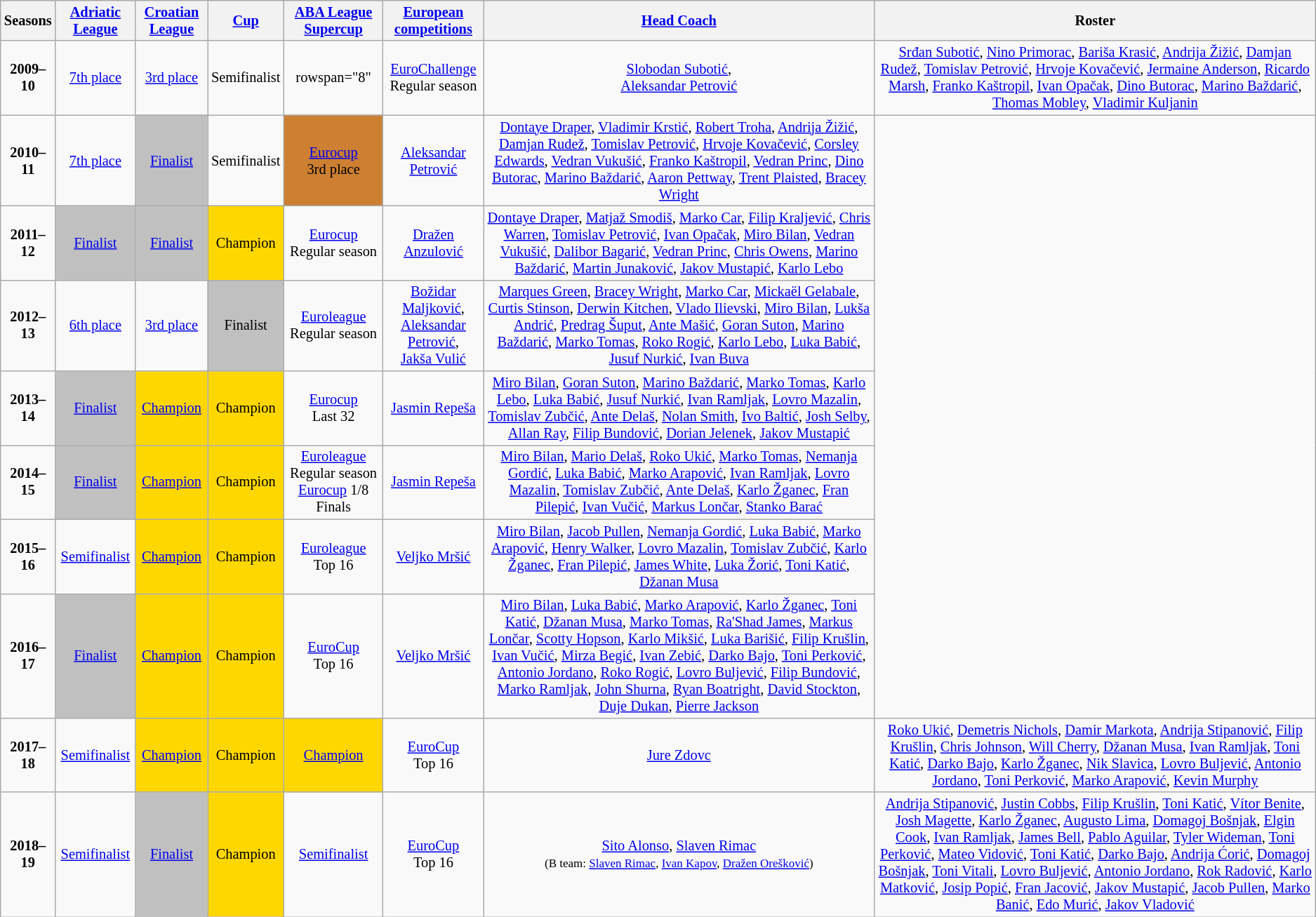<table class="wikitable" style="text-align: center; font-size:85%">
<tr>
<th>Seasons</th>
<th><a href='#'>Adriatic League</a></th>
<th><a href='#'>Croatian League</a></th>
<th><a href='#'>Cup</a></th>
<th><a href='#'>ABA League Supercup</a></th>
<th><a href='#'>European competitions</a></th>
<th><a href='#'>Head Coach</a></th>
<th>Roster</th>
</tr>
<tr>
<td><strong>2009–10</strong></td>
<td><a href='#'>7th place</a></td>
<td><a href='#'>3rd place</a></td>
<td>Semifinalist</td>
<td>rowspan="8"</td>
<td><a href='#'>EuroChallenge</a><br>Regular season</td>
<td><a href='#'>Slobodan Subotić</a>,<br><a href='#'>Aleksandar Petrović</a></td>
<td><a href='#'>Srđan Subotić</a>, <a href='#'>Nino Primorac</a>, <a href='#'>Bariša Krasić</a>, <a href='#'>Andrija Žižić</a>, <a href='#'>Damjan Rudež</a>, <a href='#'>Tomislav Petrović</a>, <a href='#'>Hrvoje Kovačević</a>, <a href='#'>Jermaine Anderson</a>, <a href='#'>Ricardo Marsh</a>, <a href='#'>Franko Kaštropil</a>, <a href='#'>Ivan Opačak</a>, <a href='#'>Dino Butorac</a>, <a href='#'>Marino Baždarić</a>, <a href='#'>Thomas Mobley</a>, <a href='#'>Vladimir Kuljanin</a></td>
</tr>
<tr>
<td><strong>2010–11</strong></td>
<td><a href='#'>7th place</a></td>
<td bgcolor= silver><a href='#'>Finalist</a></td>
<td>Semifinalist</td>
<td bgcolor= #CD7F32><a href='#'>Eurocup</a><br>3rd place</td>
<td><a href='#'>Aleksandar Petrović</a></td>
<td><a href='#'>Dontaye Draper</a>, <a href='#'>Vladimir Krstić</a>, <a href='#'>Robert Troha</a>, <a href='#'>Andrija Žižić</a>, <a href='#'>Damjan Rudež</a>, <a href='#'>Tomislav Petrović</a>, <a href='#'>Hrvoje Kovačević</a>, <a href='#'>Corsley Edwards</a>, <a href='#'>Vedran Vukušić</a>, <a href='#'>Franko Kaštropil</a>, <a href='#'>Vedran Princ</a>, <a href='#'>Dino Butorac</a>, <a href='#'>Marino Baždarić</a>, <a href='#'>Aaron Pettway</a>, <a href='#'>Trent Plaisted</a>, <a href='#'>Bracey Wright</a></td>
</tr>
<tr>
<td><strong>2011–12</strong></td>
<td bgcolor= silver><a href='#'>Finalist</a></td>
<td bgcolor= silver><a href='#'>Finalist</a></td>
<td bgcolor= gold>Champion</td>
<td><a href='#'>Eurocup</a><br>Regular season</td>
<td><a href='#'>Dražen Anzulović</a></td>
<td><a href='#'>Dontaye Draper</a>, <a href='#'>Matjaž Smodiš</a>, <a href='#'>Marko Car</a>, <a href='#'>Filip Kraljević</a>, <a href='#'>Chris Warren</a>, <a href='#'>Tomislav Petrović</a>, <a href='#'>Ivan Opačak</a>, <a href='#'>Miro Bilan</a>, <a href='#'>Vedran Vukušić</a>, <a href='#'>Dalibor Bagarić</a>, <a href='#'>Vedran Princ</a>, <a href='#'>Chris Owens</a>, <a href='#'>Marino Baždarić</a>, <a href='#'>Martin Junaković</a>, <a href='#'>Jakov Mustapić</a>, <a href='#'>Karlo Lebo</a></td>
</tr>
<tr>
<td><strong>2012–13</strong></td>
<td><a href='#'>6th place</a></td>
<td><a href='#'>3rd place</a></td>
<td bgcolor= silver>Finalist</td>
<td><a href='#'>Euroleague</a><br>Regular season</td>
<td><a href='#'>Božidar Maljković</a>,<br><a href='#'>Aleksandar Petrović</a>,<br><a href='#'>Jakša Vulić</a></td>
<td><a href='#'>Marques Green</a>, <a href='#'>Bracey Wright</a>, <a href='#'>Marko Car</a>, <a href='#'>Mickaël Gelabale</a>, <a href='#'>Curtis Stinson</a>, <a href='#'>Derwin Kitchen</a>, <a href='#'>Vlado Ilievski</a>, <a href='#'>Miro Bilan</a>, <a href='#'>Lukša Andrić</a>, <a href='#'>Predrag Šuput</a>, <a href='#'>Ante Mašić</a>, <a href='#'>Goran Suton</a>, <a href='#'>Marino Baždarić</a>, <a href='#'>Marko Tomas</a>, <a href='#'>Roko Rogić</a>, <a href='#'>Karlo Lebo</a>, <a href='#'>Luka Babić</a>, <a href='#'>Jusuf Nurkić</a>, <a href='#'>Ivan Buva</a></td>
</tr>
<tr>
<td><strong>2013–14</strong></td>
<td bgcolor= silver><a href='#'>Finalist</a></td>
<td bgcolor= gold><a href='#'>Champion</a></td>
<td bgcolor= gold>Champion</td>
<td><a href='#'>Eurocup</a><br>Last 32</td>
<td><a href='#'>Jasmin Repeša</a></td>
<td><a href='#'>Miro Bilan</a>, <a href='#'>Goran Suton</a>, <a href='#'>Marino Baždarić</a>, <a href='#'>Marko Tomas</a>, <a href='#'>Karlo Lebo</a>, <a href='#'>Luka Babić</a>, <a href='#'>Jusuf Nurkić</a>, <a href='#'>Ivan Ramljak</a>, <a href='#'>Lovro Mazalin</a>, <a href='#'>Tomislav Zubčić</a>, <a href='#'>Ante Delaš</a>, <a href='#'>Nolan Smith</a>, <a href='#'>Ivo Baltić</a>, <a href='#'>Josh Selby</a>, <a href='#'>Allan Ray</a>, <a href='#'>Filip Bundović</a>, <a href='#'>Dorian Jelenek</a>, <a href='#'>Jakov Mustapić</a></td>
</tr>
<tr>
<td><strong>2014–15</strong></td>
<td bgcolor= silver><a href='#'>Finalist</a></td>
<td bgcolor= gold><a href='#'>Champion</a></td>
<td bgcolor= gold>Champion</td>
<td><a href='#'>Euroleague</a><br>Regular season <a href='#'>Eurocup</a> 1/8 Finals</td>
<td><a href='#'>Jasmin Repeša</a></td>
<td><a href='#'>Miro Bilan</a>, <a href='#'>Mario Delaš</a>, <a href='#'>Roko Ukić</a>, <a href='#'>Marko Tomas</a>, <a href='#'>Nemanja Gordić</a>, <a href='#'>Luka Babić</a>, <a href='#'>Marko Arapović</a>, <a href='#'>Ivan Ramljak</a>, <a href='#'>Lovro Mazalin</a>, <a href='#'>Tomislav Zubčić</a>, <a href='#'>Ante Delaš</a>, <a href='#'>Karlo Žganec</a>, <a href='#'>Fran Pilepić</a>, <a href='#'>Ivan Vučić</a>, <a href='#'>Markus Lončar</a>, <a href='#'>Stanko Barać</a></td>
</tr>
<tr>
<td><strong>2015–16</strong></td>
<td><a href='#'>Semifinalist</a></td>
<td bgcolor= gold><a href='#'>Champion</a></td>
<td bgcolor= gold>Champion</td>
<td><a href='#'>Euroleague</a><br>Top 16</td>
<td><a href='#'>Veljko Mršić</a></td>
<td><a href='#'>Miro Bilan</a>, <a href='#'>Jacob Pullen</a>, <a href='#'>Nemanja Gordić</a>, <a href='#'>Luka Babić</a>, <a href='#'>Marko Arapović</a>, <a href='#'>Henry Walker</a>, <a href='#'>Lovro Mazalin</a>, <a href='#'>Tomislav Zubčić</a>, <a href='#'>Karlo Žganec</a>, <a href='#'>Fran Pilepić</a>, <a href='#'>James White</a>, <a href='#'>Luka Žorić</a>, <a href='#'>Toni Katić</a>, <a href='#'>Džanan Musa</a></td>
</tr>
<tr>
<td><strong>2016–17</strong></td>
<td bgcolor= silver><a href='#'>Finalist</a></td>
<td bgcolor= gold><a href='#'>Champion</a></td>
<td bgcolor= gold>Champion</td>
<td><a href='#'>EuroCup</a><br>Top 16</td>
<td><a href='#'>Veljko Mršić</a></td>
<td><a href='#'>Miro Bilan</a>, <a href='#'>Luka Babić</a>, <a href='#'>Marko Arapović</a>, <a href='#'>Karlo Žganec</a>, <a href='#'>Toni Katić</a>, <a href='#'>Džanan Musa</a>, <a href='#'>Marko Tomas</a>, <a href='#'>Ra'Shad James</a>, <a href='#'>Markus Lončar</a>, <a href='#'>Scotty Hopson</a>, <a href='#'>Karlo Mikšić</a>, <a href='#'>Luka Barišić</a>, <a href='#'>Filip Krušlin</a>, <a href='#'>Ivan Vučić</a>, <a href='#'>Mirza Begić</a>, <a href='#'>Ivan Zebić</a>, <a href='#'>Darko Bajo</a>, <a href='#'>Toni Perković</a>, <a href='#'>Antonio Jordano</a>, <a href='#'>Roko Rogić</a>, <a href='#'>Lovro Buljević</a>, <a href='#'>Filip Bundović</a>, <a href='#'>Marko Ramljak</a>, <a href='#'>John Shurna</a>, <a href='#'>Ryan Boatright</a>, <a href='#'>David Stockton</a>, <a href='#'>Duje Dukan</a>, <a href='#'>Pierre Jackson</a></td>
</tr>
<tr>
<td><strong>2017–18</strong></td>
<td bgcolor=><a href='#'>Semifinalist</a></td>
<td bgcolor= gold><a href='#'>Champion</a></td>
<td bgcolor= gold>Champion</td>
<td bgcolor= gold><a href='#'>Champion</a></td>
<td><a href='#'>EuroCup</a><br>Top 16</td>
<td><a href='#'>Jure Zdovc</a></td>
<td><a href='#'>Roko Ukić</a>, <a href='#'>Demetris Nichols</a>, <a href='#'>Damir Markota</a>, <a href='#'>Andrija Stipanović</a>, <a href='#'>Filip Krušlin</a>, <a href='#'>Chris Johnson</a>, <a href='#'>Will Cherry</a>, <a href='#'>Džanan Musa</a>, <a href='#'>Ivan Ramljak</a>, <a href='#'>Toni Katić</a>, <a href='#'>Darko Bajo</a>, <a href='#'>Karlo Žganec</a>, <a href='#'>Nik Slavica</a>, <a href='#'>Lovro Buljević</a>, <a href='#'>Antonio Jordano</a>, <a href='#'>Toni Perković</a>, <a href='#'>Marko Arapović</a>, <a href='#'>Kevin Murphy</a></td>
</tr>
<tr>
<td><strong>2018–19</strong></td>
<td bgcolor=><a href='#'>Semifinalist</a></td>
<td bgcolor= silver><a href='#'>Finalist</a></td>
<td bgcolor= gold>Champion</td>
<td bgcolor=><a href='#'>Semifinalist</a></td>
<td><a href='#'>EuroCup</a><br>Top 16</td>
<td><a href='#'>Sito Alonso</a>, <a href='#'>Slaven Rimac</a><br><small>(B team: <a href='#'>Slaven Rimac</a>, <a href='#'>Ivan Kapov</a>, <a href='#'>Dražen Orešković</a>)</small></td>
<td><a href='#'>Andrija Stipanović</a>, <a href='#'>Justin Cobbs</a>, <a href='#'>Filip Krušlin</a>, <a href='#'>Toni Katić</a>, <a href='#'>Vítor Benite</a>, <a href='#'>Josh Magette</a>, <a href='#'>Karlo Žganec</a>, <a href='#'>Augusto Lima</a>, <a href='#'>Domagoj Bošnjak</a>, <a href='#'>Elgin Cook</a>, <a href='#'>Ivan Ramljak</a>, <a href='#'>James Bell</a>, <a href='#'>Pablo Aguilar</a>, <a href='#'>Tyler Wideman</a>, <a href='#'>Toni Perković</a>, <a href='#'>Mateo Vidović</a>, <a href='#'>Toni Katić</a>, <a href='#'>Darko Bajo</a>, <a href='#'>Andrija Ćorić</a>, <a href='#'>Domagoj Bošnjak</a>, <a href='#'>Toni Vitali</a>, <a href='#'>Lovro Buljević</a>, <a href='#'>Antonio Jordano</a>, <a href='#'>Rok Radović</a>, <a href='#'>Karlo Matković</a>, <a href='#'>Josip Popić</a>, <a href='#'>Fran Jacović</a>, <a href='#'>Jakov Mustapić</a>, <a href='#'>Jacob Pullen</a>, <a href='#'>Marko Banić</a>, <a href='#'>Edo Murić</a>, <a href='#'>Jakov Vladović</a></td>
</tr>
</table>
